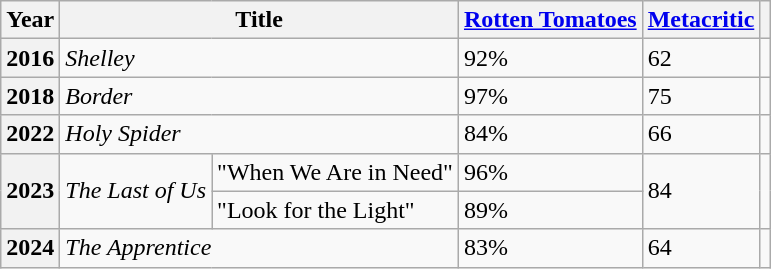<table class="wikitable plainrowheaders sortable"  style=font-size:100%>
<tr>
<th scope="col">Year</th>
<th colspan="2" scope="col">Title</th>
<th scope="col"><a href='#'>Rotten Tomatoes</a></th>
<th scope="col"><a href='#'>Metacritic</a></th>
<th scope="col" class="unsortable"></th>
</tr>
<tr>
<th scope=row>2016</th>
<td colspan="2"><em>Shelley</em></td>
<td>92%</td>
<td>62</td>
<td></td>
</tr>
<tr>
<th scope=row>2018</th>
<td colspan="2"><em>Border</em></td>
<td>97%</td>
<td>75</td>
<td></td>
</tr>
<tr>
<th scope=row>2022</th>
<td colspan="2"><em>Holy Spider</em></td>
<td>84%</td>
<td>66</td>
<td></td>
</tr>
<tr>
<th scope=row rowspan="2">2023</th>
<td rowspan="2"><em>The Last of Us</em></td>
<td>"When We Are in Need"</td>
<td>96%</td>
<td rowspan="2">84</td>
<td rowspan="2"></td>
</tr>
<tr>
<td>"Look for the Light"</td>
<td>89%</td>
</tr>
<tr>
<th scope=row>2024</th>
<td colspan="2"><em>The Apprentice</em></td>
<td>83%</td>
<td>64</td>
<td></td>
</tr>
</table>
